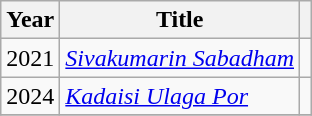<table class="wikitable sortable">
<tr>
<th>Year</th>
<th>Title</th>
<th class="unsortable"></th>
</tr>
<tr>
<td>2021</td>
<td><em><a href='#'>Sivakumarin Sabadham</a></em></td>
<td style="text-align:center;"></td>
</tr>
<tr>
<td>2024</td>
<td><em><a href='#'>Kadaisi Ulaga Por</a></em></td>
<td style="text-align:center;"></td>
</tr>
<tr>
</tr>
</table>
